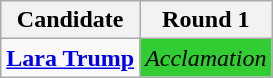<table class="wikitable">
<tr>
<th>Candidate</th>
<th>Round 1</th>
</tr>
<tr>
<td><strong><a href='#'>Lara Trump</a></strong></td>
<td style="background:limegreen;"><em>Acclamation</em></td>
</tr>
</table>
